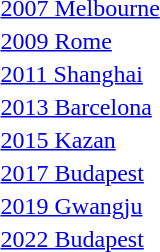<table>
<tr>
<td><a href='#'>2007 Melbourne</a></td>
<td></td>
<td></td>
<td></td>
</tr>
<tr>
<td><a href='#'>2009 Rome</a><br></td>
<td></td>
<td></td>
<td></td>
</tr>
<tr>
<td><a href='#'>2011 Shanghai</a><br></td>
<td></td>
<td></td>
<td></td>
</tr>
<tr>
<td><a href='#'>2013 Barcelona</a><br></td>
<td></td>
<td></td>
<td></td>
</tr>
<tr>
<td><a href='#'>2015 Kazan</a><br></td>
<td></td>
<td></td>
<td></td>
</tr>
<tr>
<td><a href='#'>2017 Budapest</a><br></td>
<td></td>
<td></td>
<td></td>
</tr>
<tr>
<td><a href='#'>2019 Gwangju</a><br></td>
<td></td>
<td></td>
<td></td>
</tr>
<tr>
<td><a href='#'>2022 Budapest</a><br></td>
<td></td>
<td></td>
<td></td>
</tr>
</table>
